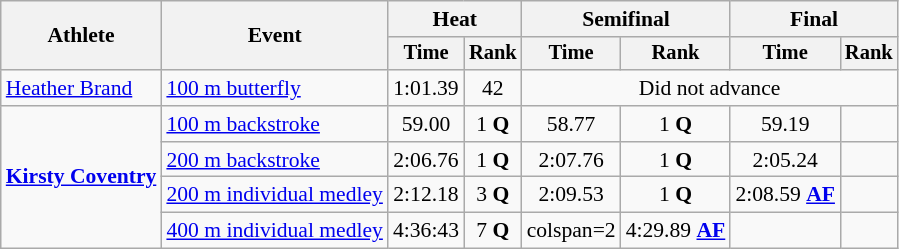<table class=wikitable style="font-size:90%">
<tr>
<th rowspan="2">Athlete</th>
<th rowspan="2">Event</th>
<th colspan="2">Heat</th>
<th colspan="2">Semifinal</th>
<th colspan="2">Final</th>
</tr>
<tr style="font-size:95%">
<th>Time</th>
<th>Rank</th>
<th>Time</th>
<th>Rank</th>
<th>Time</th>
<th>Rank</th>
</tr>
<tr align=center>
<td align=left><a href='#'>Heather Brand</a></td>
<td align=left><a href='#'>100 m butterfly</a></td>
<td>1:01.39</td>
<td>42</td>
<td colspan=4>Did not advance</td>
</tr>
<tr align=center>
<td align=left rowspan=4><strong><a href='#'>Kirsty Coventry</a></strong></td>
<td align=left><a href='#'>100 m backstroke</a></td>
<td>59.00 </td>
<td>1 <strong>Q</strong></td>
<td>58.77 </td>
<td>1 <strong>Q</strong></td>
<td>59.19</td>
<td></td>
</tr>
<tr align=center>
<td align=left><a href='#'>200 m backstroke</a></td>
<td>2:06.76 </td>
<td>1 <strong>Q</strong></td>
<td>2:07.76</td>
<td>1 <strong>Q</strong></td>
<td>2:05.24 </td>
<td></td>
</tr>
<tr align=center>
<td align=left><a href='#'>200 m individual medley</a></td>
<td>2:12.18</td>
<td>3 <strong>Q</strong></td>
<td>2:09.53 </td>
<td>1 <strong>Q</strong></td>
<td>2:08.59 <strong><a href='#'>AF</a></strong></td>
<td></td>
</tr>
<tr align=center>
<td align=left><a href='#'>400 m individual medley</a></td>
<td>4:36:43</td>
<td>7 <strong>Q</strong></td>
<td>colspan=2 </td>
<td>4:29.89 <strong><a href='#'>AF</a></strong></td>
<td></td>
</tr>
</table>
